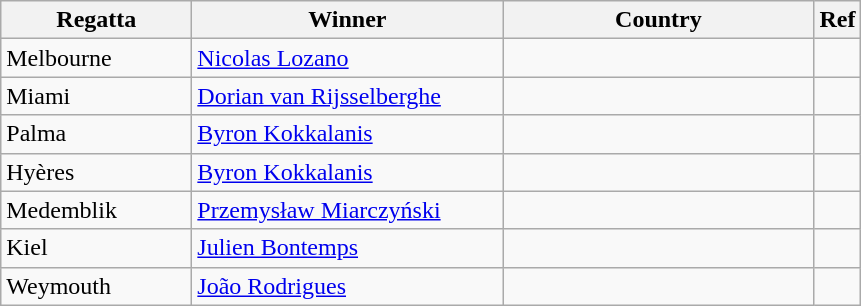<table class="wikitable">
<tr>
<th width=120>Regatta</th>
<th width=200px>Winner</th>
<th width=200px>Country</th>
<th>Ref</th>
</tr>
<tr>
<td>Melbourne</td>
<td><a href='#'>Nicolas Lozano</a></td>
<td></td>
<td></td>
</tr>
<tr>
<td>Miami</td>
<td><a href='#'>Dorian van Rijsselberghe</a></td>
<td></td>
<td></td>
</tr>
<tr>
<td>Palma</td>
<td><a href='#'>Byron Kokkalanis</a></td>
<td></td>
<td></td>
</tr>
<tr>
<td>Hyères</td>
<td><a href='#'>Byron Kokkalanis</a></td>
<td></td>
<td></td>
</tr>
<tr>
<td>Medemblik</td>
<td><a href='#'>Przemysław Miarczyński</a></td>
<td></td>
<td></td>
</tr>
<tr>
<td>Kiel</td>
<td><a href='#'>Julien Bontemps</a></td>
<td></td>
<td></td>
</tr>
<tr>
<td>Weymouth</td>
<td><a href='#'>João Rodrigues</a></td>
<td></td>
<td></td>
</tr>
</table>
